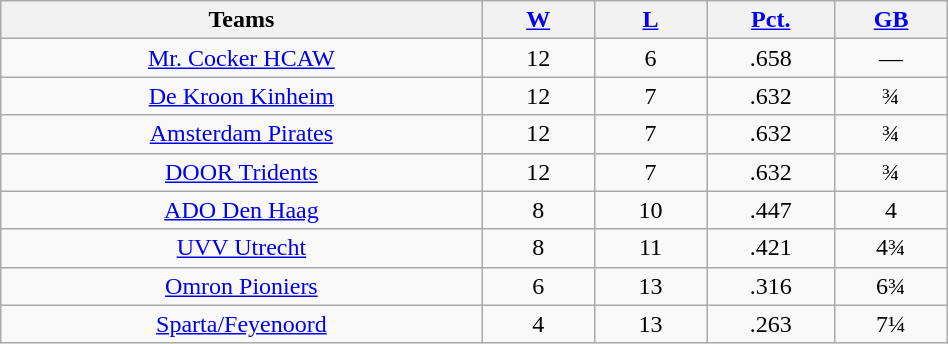<table class="wikitable" width="50%" style="text-align:center;">
<tr>
<th width="30%">Teams</th>
<th width="7%"><a href='#'>W</a></th>
<th width="7%"><a href='#'>L</a></th>
<th width="8%"><a href='#'>Pct.</a></th>
<th width="7%"><a href='#'>GB</a></th>
</tr>
<tr>
<td><a href='#'>Mr. Cocker HCAW</a></td>
<td>12</td>
<td>6</td>
<td>.658</td>
<td>—</td>
</tr>
<tr>
<td><a href='#'>De Kroon Kinheim</a></td>
<td>12</td>
<td>7</td>
<td>.632</td>
<td>¾</td>
</tr>
<tr>
<td><a href='#'>Amsterdam Pirates</a></td>
<td>12</td>
<td>7</td>
<td>.632</td>
<td>¾</td>
</tr>
<tr>
<td><a href='#'>DOOR Tridents</a></td>
<td>12</td>
<td>7</td>
<td>.632</td>
<td>¾</td>
</tr>
<tr>
<td><a href='#'>ADO Den Haag</a></td>
<td>8</td>
<td>10</td>
<td>.447</td>
<td>4</td>
</tr>
<tr>
<td><a href='#'>UVV Utrecht</a></td>
<td>8</td>
<td>11</td>
<td>.421</td>
<td>4¾</td>
</tr>
<tr>
<td><a href='#'>Omron Pioniers</a></td>
<td>6</td>
<td>13</td>
<td>.316</td>
<td>6¾</td>
</tr>
<tr>
<td><a href='#'>Sparta/Feyenoord</a></td>
<td>4</td>
<td>13</td>
<td>.263</td>
<td>7¼</td>
</tr>
</table>
